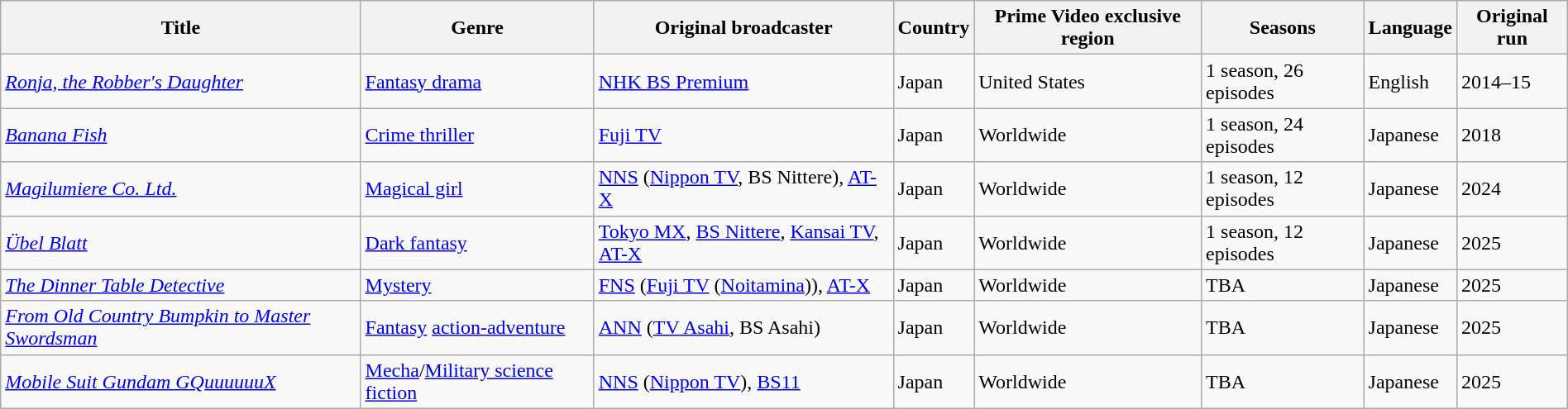<table class="wikitable sortable" style="width:100%;">
<tr>
<th>Title</th>
<th>Genre</th>
<th>Original broadcaster</th>
<th>Country</th>
<th>Prime Video exclusive region</th>
<th>Seasons</th>
<th>Language</th>
<th>Original run</th>
</tr>
<tr>
<td><em><a href='#'>Ronja, the Robber's Daughter</a></em></td>
<td><a href='#'>Fantasy drama</a></td>
<td><a href='#'>NHK BS Premium</a></td>
<td>Japan</td>
<td>United States</td>
<td>1 season, 26 episodes</td>
<td>English</td>
<td>2014–15</td>
</tr>
<tr>
<td><em><a href='#'>Banana Fish</a></em></td>
<td><a href='#'>Crime thriller</a></td>
<td><a href='#'>Fuji TV</a></td>
<td>Japan</td>
<td>Worldwide</td>
<td>1 season, 24 episodes</td>
<td>Japanese</td>
<td>2018</td>
</tr>
<tr>
<td><em><a href='#'>Magilumiere Co. Ltd.</a></em></td>
<td><a href='#'>Magical girl</a></td>
<td><a href='#'>NNS</a> (<a href='#'>Nippon TV</a>, BS Nittere), <a href='#'>AT-X</a></td>
<td>Japan</td>
<td>Worldwide</td>
<td>1 season, 12 episodes</td>
<td>Japanese</td>
<td>2024</td>
</tr>
<tr>
<td><em><a href='#'>Übel Blatt</a></em></td>
<td><a href='#'>Dark fantasy</a></td>
<td><a href='#'>Tokyo MX</a>, <a href='#'>BS Nittere</a>, <a href='#'>Kansai TV</a>, <a href='#'>AT-X</a></td>
<td>Japan</td>
<td>Worldwide</td>
<td>1 season, 12 episodes</td>
<td>Japanese</td>
<td>2025</td>
</tr>
<tr>
<td><em><a href='#'>The Dinner Table Detective</a></em></td>
<td><a href='#'>Mystery</a></td>
<td><a href='#'>FNS</a> (<a href='#'>Fuji TV</a> (<a href='#'>Noitamina</a>)), <a href='#'>AT-X</a></td>
<td>Japan</td>
<td>Worldwide</td>
<td>TBA</td>
<td>Japanese</td>
<td>2025</td>
</tr>
<tr>
<td><em><a href='#'>From Old Country Bumpkin to Master Swordsman</a></em></td>
<td><a href='#'>Fantasy</a> <a href='#'>action-adventure</a></td>
<td><a href='#'>ANN</a> (<a href='#'>TV Asahi</a>, BS Asahi)</td>
<td>Japan</td>
<td>Worldwide</td>
<td>TBA</td>
<td>Japanese</td>
<td>2025</td>
</tr>
<tr>
<td><em><a href='#'>Mobile Suit Gundam GQuuuuuuX</a></em></td>
<td><a href='#'>Mecha</a>/<a href='#'>Military science fiction</a></td>
<td><a href='#'>NNS</a> (<a href='#'>Nippon TV</a>), <a href='#'>BS11</a></td>
<td>Japan</td>
<td>Worldwide</td>
<td>TBA</td>
<td>Japanese</td>
<td>2025<br></td>
</tr>
</table>
